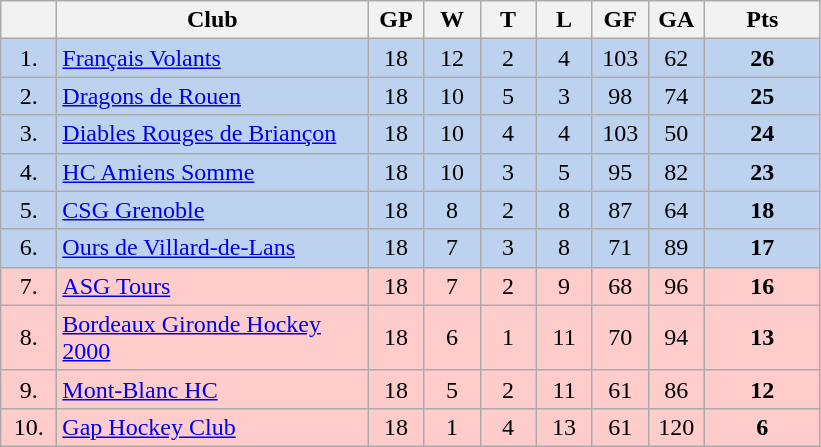<table class="wikitable">
<tr>
<th width="30"></th>
<th width="200">Club</th>
<th width="30">GP</th>
<th width="30">W</th>
<th width="30">T</th>
<th width="30">L</th>
<th width="30">GF</th>
<th width="30">GA</th>
<th width="70">Pts</th>
</tr>
<tr bgcolor="#BCD2EE" align="center">
<td>1.</td>
<td align="left"><a href='#'>Français Volants</a></td>
<td>18</td>
<td>12</td>
<td>2</td>
<td>4</td>
<td>103</td>
<td>62</td>
<td><strong>26</strong></td>
</tr>
<tr bgcolor="#BCD2EE" align="center">
<td>2.</td>
<td align="left"><a href='#'>Dragons de Rouen</a></td>
<td>18</td>
<td>10</td>
<td>5</td>
<td>3</td>
<td>98</td>
<td>74</td>
<td><strong>25</strong></td>
</tr>
<tr bgcolor="#BCD2EE" align="center">
<td>3.</td>
<td align="left"><a href='#'>Diables Rouges de Briançon</a></td>
<td>18</td>
<td>10</td>
<td>4</td>
<td>4</td>
<td>103</td>
<td>50</td>
<td><strong>24</strong></td>
</tr>
<tr bgcolor="#BCD2EE" align="center">
<td>4.</td>
<td align="left"><a href='#'>HC Amiens Somme</a></td>
<td>18</td>
<td>10</td>
<td>3</td>
<td>5</td>
<td>95</td>
<td>82</td>
<td><strong>23</strong></td>
</tr>
<tr bgcolor="#BCD2EE" align="center">
<td>5.</td>
<td align="left"><a href='#'>CSG Grenoble</a></td>
<td>18</td>
<td>8</td>
<td>2</td>
<td>8</td>
<td>87</td>
<td>64</td>
<td><strong>18</strong></td>
</tr>
<tr bgcolor="#BCD2EE" align="center">
<td>6.</td>
<td align="left"><a href='#'>Ours de Villard-de-Lans</a></td>
<td>18</td>
<td>7</td>
<td>3</td>
<td>8</td>
<td>71</td>
<td>89</td>
<td><strong>17</strong></td>
</tr>
<tr bgcolor="#FFCCCC" align="center">
<td>7.</td>
<td align="left"><a href='#'>ASG Tours</a></td>
<td>18</td>
<td>7</td>
<td>2</td>
<td>9</td>
<td>68</td>
<td>96</td>
<td><strong>16</strong></td>
</tr>
<tr bgcolor="#FFCCCC" align="center">
<td>8.</td>
<td align="left"><a href='#'>Bordeaux Gironde Hockey 2000</a></td>
<td>18</td>
<td>6</td>
<td>1</td>
<td>11</td>
<td>70</td>
<td>94</td>
<td><strong>13</strong></td>
</tr>
<tr bgcolor="#FFCCCC" align="center">
<td>9.</td>
<td align="left"><a href='#'>Mont-Blanc HC</a></td>
<td>18</td>
<td>5</td>
<td>2</td>
<td>11</td>
<td>61</td>
<td>86</td>
<td><strong>12</strong></td>
</tr>
<tr bgcolor="#FFCCCC" align="center">
<td>10.</td>
<td align="left"><a href='#'>Gap Hockey Club</a></td>
<td>18</td>
<td>1</td>
<td>4</td>
<td>13</td>
<td>61</td>
<td>120</td>
<td><strong>6</strong></td>
</tr>
</table>
